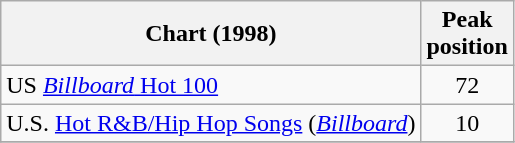<table class="wikitable plainrowheaders">
<tr>
<th scope="col">Chart (1998)</th>
<th scope="col">Peak<br>position</th>
</tr>
<tr>
<td>US <a href='#'><em>Billboard</em> Hot 100</a></td>
<td style="text-align:center;">72</td>
</tr>
<tr>
<td>U.S. <a href='#'>Hot R&B/Hip Hop Songs</a> (<em><a href='#'>Billboard</a></em>)</td>
<td align="center">10</td>
</tr>
<tr>
</tr>
</table>
